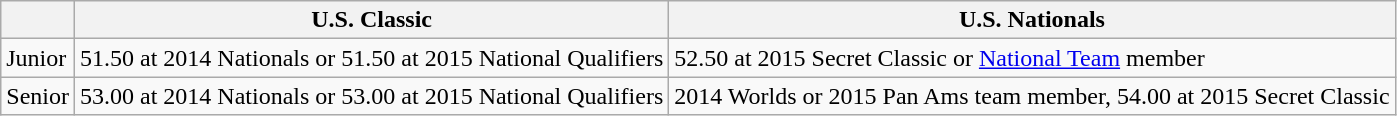<table class="wikitable">
<tr>
<th></th>
<th>U.S. Classic</th>
<th>U.S. Nationals</th>
</tr>
<tr>
<td>Junior</td>
<td>51.50 at 2014 Nationals or 51.50 at 2015 National Qualifiers</td>
<td>52.50 at 2015 Secret Classic or <a href='#'>National Team</a> member</td>
</tr>
<tr>
<td>Senior</td>
<td>53.00 at 2014 Nationals or 53.00 at 2015 National Qualifiers</td>
<td>2014 Worlds or 2015 Pan Ams team member, 54.00 at 2015 Secret Classic</td>
</tr>
</table>
